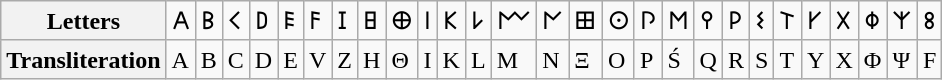<table class="wikitable">
<tr>
<th>Letters</th>
<td>𐌀</td>
<td>𐌁</td>
<td>𐌂</td>
<td>𐌃</td>
<td>𐌄</td>
<td>𐌅</td>
<td>𐌆</td>
<td>𐌇</td>
<td>𐌈</td>
<td>𐌉</td>
<td>𐌊</td>
<td>𐌋</td>
<td>𐌌</td>
<td>𐌍</td>
<td>𐌎</td>
<td>𐌏</td>
<td>𐌐</td>
<td>𐌑</td>
<td>𐌒</td>
<td>𐌓</td>
<td>𐌔</td>
<td>𐌕</td>
<td>𐌖</td>
<td>𐌗</td>
<td>𐌘</td>
<td>𐌙</td>
<td>𐌚</td>
</tr>
<tr>
<th>Transliteration</th>
<td>A</td>
<td>B</td>
<td>C</td>
<td>D</td>
<td>E</td>
<td>V</td>
<td>Z</td>
<td>H</td>
<td>Θ</td>
<td>I</td>
<td>K</td>
<td>L</td>
<td>M</td>
<td>N</td>
<td>Ξ</td>
<td>O</td>
<td>P</td>
<td>Ś</td>
<td>Q</td>
<td>R</td>
<td>S</td>
<td>T</td>
<td>Y</td>
<td>X</td>
<td>Φ</td>
<td>Ψ</td>
<td>F</td>
</tr>
</table>
